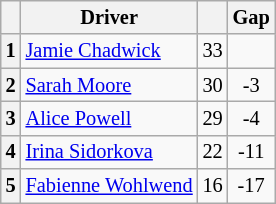<table class="wikitable" style="font-size: 85%;">
<tr>
<th></th>
<th>Driver</th>
<th></th>
<th>Gap</th>
</tr>
<tr>
<th align="center">1</th>
<td> <a href='#'>Jamie Chadwick</a></td>
<td align="center">33</td>
<td align="center"></td>
</tr>
<tr>
<th align="center">2</th>
<td> <a href='#'>Sarah Moore</a></td>
<td align="center">30</td>
<td align="center">-3</td>
</tr>
<tr>
<th align="center">3</th>
<td> <a href='#'>Alice Powell</a></td>
<td align="center">29</td>
<td align="center">-4</td>
</tr>
<tr>
<th align="center">4</th>
<td> <a href='#'>Irina Sidorkova</a></td>
<td align="center">22</td>
<td align="center">-11</td>
</tr>
<tr>
<th align="center">5</th>
<td> <a href='#'>Fabienne Wohlwend</a></td>
<td align="center">16</td>
<td align="center">-17</td>
</tr>
</table>
